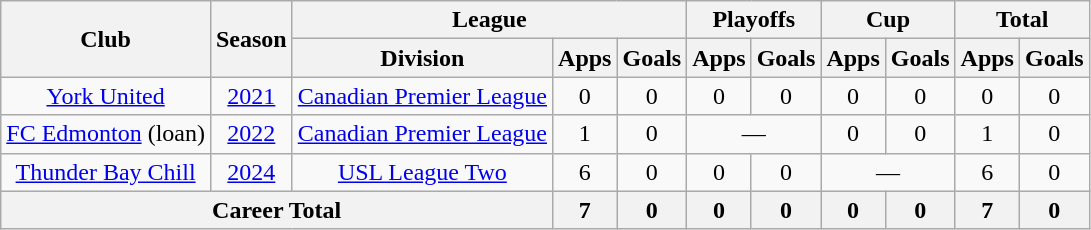<table class="wikitable" style="text-align:center">
<tr>
<th rowspan="2">Club</th>
<th rowspan="2">Season</th>
<th colspan="3">League</th>
<th colspan="2">Playoffs</th>
<th colspan="2">Cup</th>
<th colspan="2">Total</th>
</tr>
<tr>
<th>Division</th>
<th>Apps</th>
<th>Goals</th>
<th>Apps</th>
<th>Goals</th>
<th>Apps</th>
<th>Goals</th>
<th>Apps</th>
<th>Goals</th>
</tr>
<tr>
<td><a href='#'>York United</a></td>
<td><a href='#'>2021</a></td>
<td><a href='#'>Canadian Premier League</a></td>
<td>0</td>
<td>0</td>
<td>0</td>
<td>0</td>
<td>0</td>
<td>0</td>
<td>0</td>
<td>0</td>
</tr>
<tr>
<td><a href='#'>FC Edmonton</a> (loan)</td>
<td><a href='#'>2022</a></td>
<td><a href='#'>Canadian Premier League</a></td>
<td>1</td>
<td>0</td>
<td colspan="2">—</td>
<td>0</td>
<td>0</td>
<td>1</td>
<td>0</td>
</tr>
<tr>
<td><a href='#'>Thunder Bay Chill</a></td>
<td><a href='#'>2024</a></td>
<td><a href='#'>USL League Two</a></td>
<td>6</td>
<td>0</td>
<td>0</td>
<td>0</td>
<td colspan="2">—</td>
<td>6</td>
<td>0</td>
</tr>
<tr>
<th colspan="3">Career Total</th>
<th>7</th>
<th>0</th>
<th>0</th>
<th>0</th>
<th>0</th>
<th>0</th>
<th>7</th>
<th>0</th>
</tr>
</table>
